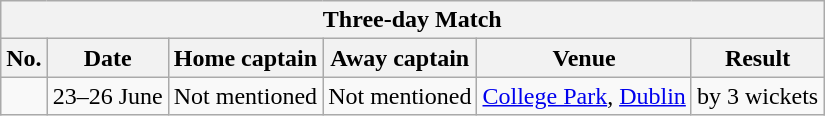<table class="wikitable">
<tr>
<th colspan="9">Three-day Match</th>
</tr>
<tr>
<th>No.</th>
<th>Date</th>
<th>Home captain</th>
<th>Away captain</th>
<th>Venue</th>
<th>Result</th>
</tr>
<tr>
<td></td>
<td>23–26 June</td>
<td>Not mentioned</td>
<td>Not mentioned</td>
<td><a href='#'>College Park</a>, <a href='#'>Dublin</a></td>
<td> by 3 wickets</td>
</tr>
</table>
